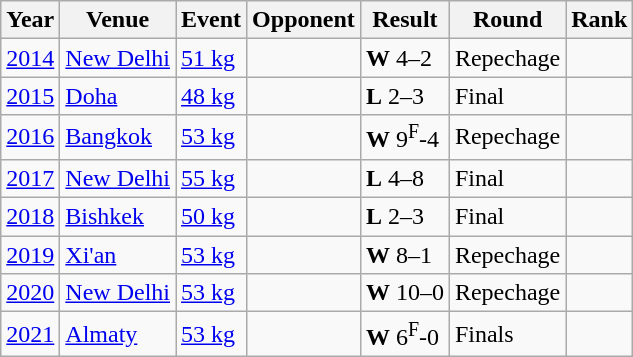<table Class="wikitable sortable">
<tr>
<th>Year</th>
<th>Venue</th>
<th>Event</th>
<th>Opponent</th>
<th>Result</th>
<th>Round</th>
<th>Rank</th>
</tr>
<tr>
<td><a href='#'>2014</a></td>
<td><a href='#'>New Delhi</a></td>
<td><a href='#'>51 kg</a></td>
<td></td>
<td><strong>W</strong> 4–2</td>
<td>Repechage</td>
<td></td>
</tr>
<tr>
<td><a href='#'>2015</a></td>
<td><a href='#'>Doha</a></td>
<td><a href='#'>48 kg</a></td>
<td></td>
<td><strong>L</strong> 2–3</td>
<td>Final</td>
<td></td>
</tr>
<tr>
<td><a href='#'>2016</a></td>
<td><a href='#'>Bangkok</a></td>
<td><a href='#'>53 kg</a></td>
<td></td>
<td><strong>W</strong> 9<sup>F</sup>-4</td>
<td>Repechage</td>
<td></td>
</tr>
<tr>
<td><a href='#'>2017</a></td>
<td><a href='#'>New Delhi</a></td>
<td><a href='#'>55 kg</a></td>
<td></td>
<td><strong>L</strong> 4–8</td>
<td>Final</td>
<td></td>
</tr>
<tr>
<td><a href='#'>2018</a></td>
<td><a href='#'>Bishkek</a></td>
<td><a href='#'>50 kg</a></td>
<td></td>
<td><strong>L</strong> 2–3</td>
<td>Final</td>
<td></td>
</tr>
<tr>
<td><a href='#'>2019</a></td>
<td><a href='#'>Xi'an</a></td>
<td><a href='#'>53 kg</a></td>
<td></td>
<td><strong>W</strong> 8–1</td>
<td>Repechage</td>
<td></td>
</tr>
<tr>
<td><a href='#'>2020</a></td>
<td><a href='#'>New Delhi</a></td>
<td><a href='#'>53 kg</a></td>
<td></td>
<td><strong>W</strong> 10–0</td>
<td>Repechage</td>
<td></td>
</tr>
<tr>
<td><a href='#'>2021</a></td>
<td><a href='#'>Almaty</a></td>
<td><a href='#'>53 kg</a></td>
<td></td>
<td><strong>W</strong> 6<sup>F</sup>-0</td>
<td>Finals</td>
<td></td>
</tr>
</table>
